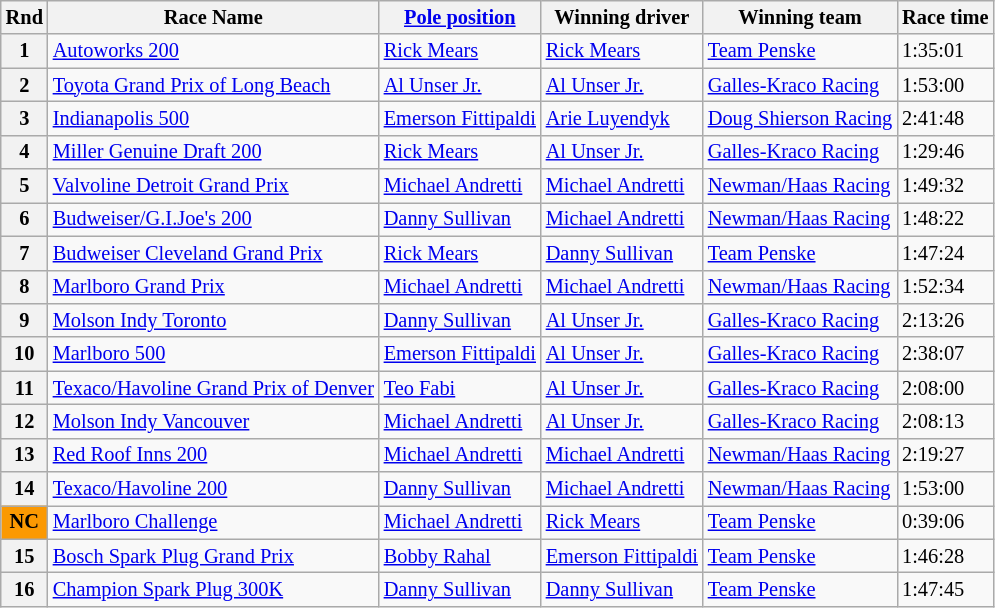<table class="wikitable" style="font-size: 85%;">
<tr>
<th>Rnd</th>
<th>Race Name</th>
<th><a href='#'>Pole position</a></th>
<th>Winning driver</th>
<th>Winning team</th>
<th>Race time</th>
</tr>
<tr>
<th>1</th>
<td><a href='#'>Autoworks 200</a></td>
<td> <a href='#'>Rick Mears</a></td>
<td> <a href='#'>Rick Mears</a></td>
<td><a href='#'>Team Penske</a></td>
<td>1:35:01</td>
</tr>
<tr>
<th>2</th>
<td><a href='#'>Toyota Grand Prix of Long Beach</a></td>
<td> <a href='#'>Al Unser Jr.</a></td>
<td> <a href='#'>Al Unser Jr.</a></td>
<td><a href='#'>Galles-Kraco Racing</a></td>
<td>1:53:00</td>
</tr>
<tr>
<th>3</th>
<td><a href='#'>Indianapolis 500</a></td>
<td> <a href='#'>Emerson Fittipaldi</a></td>
<td> <a href='#'>Arie Luyendyk</a></td>
<td><a href='#'>Doug Shierson Racing</a></td>
<td>2:41:48</td>
</tr>
<tr>
<th>4</th>
<td><a href='#'>Miller Genuine Draft 200</a></td>
<td> <a href='#'>Rick Mears</a></td>
<td> <a href='#'>Al Unser Jr.</a></td>
<td><a href='#'>Galles-Kraco Racing</a></td>
<td>1:29:46</td>
</tr>
<tr>
<th>5</th>
<td><a href='#'>Valvoline Detroit Grand Prix</a></td>
<td> <a href='#'>Michael Andretti</a></td>
<td> <a href='#'>Michael Andretti</a></td>
<td><a href='#'>Newman/Haas Racing</a></td>
<td>1:49:32</td>
</tr>
<tr>
<th>6</th>
<td><a href='#'>Budweiser/G.I.Joe's 200</a></td>
<td> <a href='#'>Danny Sullivan</a></td>
<td> <a href='#'>Michael Andretti</a></td>
<td><a href='#'>Newman/Haas Racing</a></td>
<td>1:48:22</td>
</tr>
<tr>
<th>7</th>
<td><a href='#'>Budweiser Cleveland Grand Prix</a></td>
<td> <a href='#'>Rick Mears</a></td>
<td> <a href='#'>Danny Sullivan</a></td>
<td><a href='#'>Team Penske</a></td>
<td>1:47:24</td>
</tr>
<tr>
<th>8</th>
<td><a href='#'>Marlboro Grand Prix</a></td>
<td> <a href='#'>Michael Andretti</a></td>
<td> <a href='#'>Michael Andretti</a></td>
<td><a href='#'>Newman/Haas Racing</a></td>
<td>1:52:34</td>
</tr>
<tr>
<th>9</th>
<td><a href='#'>Molson Indy Toronto</a></td>
<td> <a href='#'>Danny Sullivan</a></td>
<td> <a href='#'>Al Unser Jr.</a></td>
<td><a href='#'>Galles-Kraco Racing</a></td>
<td>2:13:26</td>
</tr>
<tr>
<th>10</th>
<td><a href='#'>Marlboro 500</a></td>
<td> <a href='#'>Emerson Fittipaldi</a></td>
<td> <a href='#'>Al Unser Jr.</a></td>
<td><a href='#'>Galles-Kraco Racing</a></td>
<td>2:38:07</td>
</tr>
<tr>
<th>11</th>
<td><a href='#'>Texaco/Havoline Grand Prix of Denver</a></td>
<td> <a href='#'>Teo Fabi</a></td>
<td> <a href='#'>Al Unser Jr.</a></td>
<td><a href='#'>Galles-Kraco Racing</a></td>
<td>2:08:00</td>
</tr>
<tr>
<th>12</th>
<td><a href='#'>Molson Indy Vancouver</a></td>
<td> <a href='#'>Michael Andretti</a></td>
<td> <a href='#'>Al Unser Jr.</a></td>
<td><a href='#'>Galles-Kraco Racing</a></td>
<td>2:08:13</td>
</tr>
<tr>
<th>13</th>
<td><a href='#'>Red Roof Inns 200</a></td>
<td> <a href='#'>Michael Andretti</a></td>
<td> <a href='#'>Michael Andretti</a></td>
<td><a href='#'>Newman/Haas Racing</a></td>
<td>2:19:27</td>
</tr>
<tr>
<th>14</th>
<td><a href='#'>Texaco/Havoline 200</a></td>
<td> <a href='#'>Danny Sullivan</a></td>
<td> <a href='#'>Michael Andretti</a></td>
<td><a href='#'>Newman/Haas Racing</a></td>
<td>1:53:00</td>
</tr>
<tr>
<th style="background:#fb9902; text-align:center;"><strong>NC</strong></th>
<td><a href='#'>Marlboro Challenge</a></td>
<td> <a href='#'>Michael Andretti</a></td>
<td> <a href='#'>Rick Mears</a></td>
<td><a href='#'>Team Penske</a></td>
<td>0:39:06</td>
</tr>
<tr>
<th>15</th>
<td><a href='#'>Bosch Spark Plug Grand Prix</a></td>
<td> <a href='#'>Bobby Rahal</a></td>
<td> <a href='#'>Emerson Fittipaldi</a></td>
<td><a href='#'>Team Penske</a></td>
<td>1:46:28</td>
</tr>
<tr>
<th>16</th>
<td><a href='#'>Champion Spark Plug 300K</a></td>
<td> <a href='#'>Danny Sullivan</a></td>
<td> <a href='#'>Danny Sullivan</a></td>
<td><a href='#'>Team Penske</a></td>
<td>1:47:45</td>
</tr>
</table>
